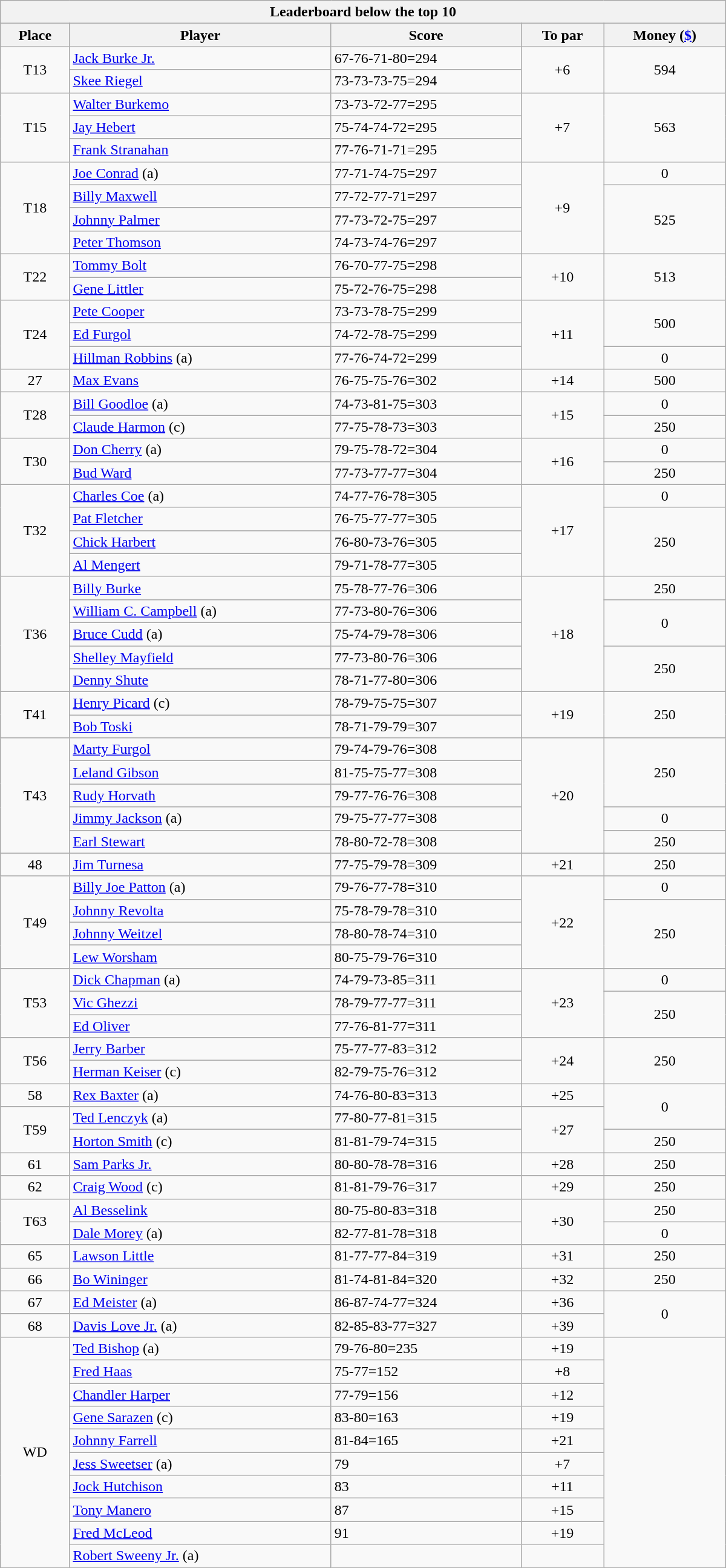<table class="collapsible collapsed wikitable" style="width:50em;margin-top:-1px;">
<tr>
<th scope="col" colspan="6">Leaderboard below the top 10</th>
</tr>
<tr>
<th>Place</th>
<th>Player</th>
<th>Score</th>
<th>To par</th>
<th>Money (<a href='#'>$</a>)</th>
</tr>
<tr>
<td rowspan=2 align=center>T13</td>
<td> <a href='#'>Jack Burke Jr.</a></td>
<td>67-76-71-80=294</td>
<td rowspan=2 align=center>+6</td>
<td rowspan=2 align=center>594</td>
</tr>
<tr>
<td> <a href='#'>Skee Riegel</a></td>
<td>73-73-73-75=294</td>
</tr>
<tr>
<td rowspan=3 align=center>T15</td>
<td> <a href='#'>Walter Burkemo</a></td>
<td>73-73-72-77=295</td>
<td rowspan=3 align=center>+7</td>
<td rowspan=3 align=center>563</td>
</tr>
<tr>
<td> <a href='#'>Jay Hebert</a></td>
<td>75-74-74-72=295</td>
</tr>
<tr>
<td> <a href='#'>Frank Stranahan</a></td>
<td>77-76-71-71=295</td>
</tr>
<tr>
<td rowspan=4 align=center>T18</td>
<td> <a href='#'>Joe Conrad</a> (a)</td>
<td>77-71-74-75=297</td>
<td rowspan=4 align=center>+9</td>
<td align=center>0</td>
</tr>
<tr>
<td> <a href='#'>Billy Maxwell</a></td>
<td>77-72-77-71=297</td>
<td rowspan=3 align=center>525</td>
</tr>
<tr>
<td> <a href='#'>Johnny Palmer</a></td>
<td>77-73-72-75=297</td>
</tr>
<tr>
<td> <a href='#'>Peter Thomson</a></td>
<td>74-73-74-76=297</td>
</tr>
<tr>
<td rowspan=2 align=center>T22</td>
<td> <a href='#'>Tommy Bolt</a></td>
<td>76-70-77-75=298</td>
<td rowspan=2 align=center>+10</td>
<td rowspan=2 align=center>513</td>
</tr>
<tr>
<td> <a href='#'>Gene Littler</a></td>
<td>75-72-76-75=298</td>
</tr>
<tr>
<td rowspan=3 align=center>T24</td>
<td> <a href='#'>Pete Cooper</a></td>
<td>73-73-78-75=299</td>
<td rowspan=3 align=center>+11</td>
<td rowspan=2 align=center>500</td>
</tr>
<tr>
<td> <a href='#'>Ed Furgol</a></td>
<td>74-72-78-75=299</td>
</tr>
<tr>
<td> <a href='#'>Hillman Robbins</a> (a)</td>
<td>77-76-74-72=299</td>
<td align=center>0</td>
</tr>
<tr>
<td align=center>27</td>
<td> <a href='#'>Max Evans</a></td>
<td>76-75-75-76=302</td>
<td align=center>+14</td>
<td align=center>500</td>
</tr>
<tr>
<td rowspan=2 align=center>T28</td>
<td> <a href='#'>Bill Goodloe</a> (a)</td>
<td>74-73-81-75=303</td>
<td rowspan=2 align=center>+15</td>
<td align=center>0</td>
</tr>
<tr>
<td> <a href='#'>Claude Harmon</a> (c)</td>
<td>77-75-78-73=303</td>
<td align=center>250</td>
</tr>
<tr>
<td rowspan=2 align=center>T30</td>
<td> <a href='#'>Don Cherry</a> (a)</td>
<td>79-75-78-72=304</td>
<td rowspan=2 align=center>+16</td>
<td align=center>0</td>
</tr>
<tr>
<td> <a href='#'>Bud Ward</a></td>
<td>77-73-77-77=304</td>
<td align=center>250</td>
</tr>
<tr>
<td rowspan=4 align=center>T32</td>
<td> <a href='#'>Charles Coe</a> (a)</td>
<td>74-77-76-78=305</td>
<td rowspan=4 align=center>+17</td>
<td align=center>0</td>
</tr>
<tr>
<td> <a href='#'>Pat Fletcher</a></td>
<td>76-75-77-77=305</td>
<td rowspan=3 align=center>250</td>
</tr>
<tr>
<td> <a href='#'>Chick Harbert</a></td>
<td>76-80-73-76=305</td>
</tr>
<tr>
<td> <a href='#'>Al Mengert</a></td>
<td>79-71-78-77=305</td>
</tr>
<tr>
<td rowspan=5 align=center>T36</td>
<td> <a href='#'>Billy Burke</a></td>
<td>75-78-77-76=306</td>
<td rowspan=5 align=center>+18</td>
<td align=center>250</td>
</tr>
<tr>
<td> <a href='#'>William C. Campbell</a> (a)</td>
<td>77-73-80-76=306</td>
<td rowspan=2 align=center>0</td>
</tr>
<tr>
<td> <a href='#'>Bruce Cudd</a> (a)</td>
<td>75-74-79-78=306</td>
</tr>
<tr>
<td> <a href='#'>Shelley Mayfield</a></td>
<td>77-73-80-76=306</td>
<td rowspan=2 align=center>250</td>
</tr>
<tr>
<td> <a href='#'>Denny Shute</a></td>
<td>78-71-77-80=306</td>
</tr>
<tr>
<td rowspan=2 align=center>T41</td>
<td> <a href='#'>Henry Picard</a> (c)</td>
<td>78-79-75-75=307</td>
<td rowspan=2 align=center>+19</td>
<td rowspan=2 align=center>250</td>
</tr>
<tr>
<td> <a href='#'>Bob Toski</a></td>
<td>78-71-79-79=307</td>
</tr>
<tr>
<td rowspan=5 align=center>T43</td>
<td> <a href='#'>Marty Furgol</a></td>
<td>79-74-79-76=308</td>
<td rowspan=5 align=center>+20</td>
<td rowspan=3 align=center>250</td>
</tr>
<tr>
<td> <a href='#'>Leland Gibson</a></td>
<td>81-75-75-77=308</td>
</tr>
<tr>
<td> <a href='#'>Rudy Horvath</a></td>
<td>79-77-76-76=308</td>
</tr>
<tr>
<td> <a href='#'>Jimmy Jackson</a> (a)</td>
<td>79-75-77-77=308</td>
<td align=center>0</td>
</tr>
<tr>
<td> <a href='#'>Earl Stewart</a></td>
<td>78-80-72-78=308</td>
<td align=center>250</td>
</tr>
<tr>
<td align=center>48</td>
<td> <a href='#'>Jim Turnesa</a></td>
<td>77-75-79-78=309</td>
<td align=center>+21</td>
<td align=center>250</td>
</tr>
<tr>
<td rowspan=4 align=center>T49</td>
<td> <a href='#'>Billy Joe Patton</a> (a)</td>
<td>79-76-77-78=310</td>
<td rowspan=4 align=center>+22</td>
<td align=center>0</td>
</tr>
<tr>
<td> <a href='#'>Johnny Revolta</a></td>
<td>75-78-79-78=310</td>
<td rowspan=3 align=center>250</td>
</tr>
<tr>
<td> <a href='#'>Johnny Weitzel</a></td>
<td>78-80-78-74=310</td>
</tr>
<tr>
<td> <a href='#'>Lew Worsham</a></td>
<td>80-75-79-76=310</td>
</tr>
<tr>
<td rowspan=3 align=center>T53</td>
<td> <a href='#'>Dick Chapman</a> (a)</td>
<td>74-79-73-85=311</td>
<td rowspan=3 align=center>+23</td>
<td align=center>0</td>
</tr>
<tr>
<td> <a href='#'>Vic Ghezzi</a></td>
<td>78-79-77-77=311</td>
<td rowspan=2 align=center>250</td>
</tr>
<tr>
<td> <a href='#'>Ed Oliver</a></td>
<td>77-76-81-77=311</td>
</tr>
<tr>
<td rowspan=2 align=center>T56</td>
<td> <a href='#'>Jerry Barber</a></td>
<td>75-77-77-83=312</td>
<td rowspan=2 align=center>+24</td>
<td rowspan=2 align=center>250</td>
</tr>
<tr>
<td> <a href='#'>Herman Keiser</a> (c)</td>
<td>82-79-75-76=312</td>
</tr>
<tr>
<td align=center>58</td>
<td> <a href='#'>Rex Baxter</a> (a)</td>
<td>74-76-80-83=313</td>
<td align=center>+25</td>
<td rowspan=2 align=center>0</td>
</tr>
<tr>
<td rowspan=2 align=center>T59</td>
<td> <a href='#'>Ted Lenczyk</a> (a)</td>
<td>77-80-77-81=315</td>
<td rowspan=2 align=center>+27</td>
</tr>
<tr>
<td> <a href='#'>Horton Smith</a> (c)</td>
<td>81-81-79-74=315</td>
<td align=center>250</td>
</tr>
<tr>
<td align=center>61</td>
<td> <a href='#'>Sam Parks Jr.</a></td>
<td>80-80-78-78=316</td>
<td align=center>+28</td>
<td align=center>250</td>
</tr>
<tr>
<td align=center>62</td>
<td> <a href='#'>Craig Wood</a> (c)</td>
<td>81-81-79-76=317</td>
<td align=center>+29</td>
<td align=center>250</td>
</tr>
<tr>
<td rowspan=2 align=center>T63</td>
<td> <a href='#'>Al Besselink</a></td>
<td>80-75-80-83=318</td>
<td rowspan=2 align=center>+30</td>
<td align=center>250</td>
</tr>
<tr>
<td> <a href='#'>Dale Morey</a> (a)</td>
<td>82-77-81-78=318</td>
<td align=center>0</td>
</tr>
<tr>
<td align=center>65</td>
<td> <a href='#'>Lawson Little</a></td>
<td>81-77-77-84=319</td>
<td align=center>+31</td>
<td align=center>250</td>
</tr>
<tr>
<td align=center>66</td>
<td> <a href='#'>Bo Wininger</a></td>
<td>81-74-81-84=320</td>
<td align=center>+32</td>
<td align=center>250</td>
</tr>
<tr>
<td align=center>67</td>
<td> <a href='#'>Ed Meister</a> (a)</td>
<td>86-87-74-77=324</td>
<td align=center>+36</td>
<td rowspan=2 align=center>0</td>
</tr>
<tr>
<td align=center>68</td>
<td> <a href='#'>Davis Love Jr.</a> (a)</td>
<td>82-85-83-77=327</td>
<td align=center>+39</td>
</tr>
<tr>
<td rowspan=10 align=center>WD</td>
<td> <a href='#'>Ted Bishop</a> (a)</td>
<td>79-76-80=235</td>
<td align=center>+19</td>
<td rowspan=10 align=center></td>
</tr>
<tr>
<td> <a href='#'>Fred Haas</a></td>
<td>75-77=152</td>
<td align=center>+8</td>
</tr>
<tr>
<td> <a href='#'>Chandler Harper</a></td>
<td>77-79=156</td>
<td align=center>+12</td>
</tr>
<tr>
<td> <a href='#'>Gene Sarazen</a> (c)</td>
<td>83-80=163</td>
<td align=center>+19</td>
</tr>
<tr>
<td> <a href='#'>Johnny Farrell</a></td>
<td>81-84=165</td>
<td align=center>+21</td>
</tr>
<tr>
<td> <a href='#'>Jess Sweetser</a> (a)</td>
<td>79</td>
<td align=center>+7</td>
</tr>
<tr>
<td> <a href='#'>Jock Hutchison</a></td>
<td>83</td>
<td align=center>+11</td>
</tr>
<tr>
<td> <a href='#'>Tony Manero</a></td>
<td>87</td>
<td align=center>+15</td>
</tr>
<tr>
<td> <a href='#'>Fred McLeod</a></td>
<td>91</td>
<td align=center>+19</td>
</tr>
<tr>
<td> <a href='#'>Robert Sweeny Jr.</a> (a)</td>
<td></td>
<td align=center></td>
</tr>
</table>
